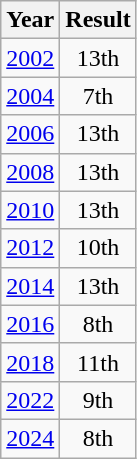<table class="wikitable" style="text-align:center">
<tr>
<th>Year</th>
<th>Result</th>
</tr>
<tr>
<td><a href='#'>2002</a></td>
<td>13th</td>
</tr>
<tr>
<td><a href='#'>2004</a></td>
<td>7th</td>
</tr>
<tr>
<td><a href='#'>2006</a></td>
<td>13th</td>
</tr>
<tr>
<td><a href='#'>2008</a></td>
<td>13th</td>
</tr>
<tr>
<td><a href='#'>2010</a></td>
<td>13th</td>
</tr>
<tr>
<td><a href='#'>2012</a></td>
<td>10th</td>
</tr>
<tr>
<td><a href='#'>2014</a></td>
<td>13th</td>
</tr>
<tr>
<td><a href='#'>2016</a></td>
<td>8th</td>
</tr>
<tr>
<td><a href='#'>2018</a></td>
<td>11th</td>
</tr>
<tr>
<td><a href='#'>2022</a></td>
<td>9th</td>
</tr>
<tr>
<td><a href='#'>2024</a></td>
<td>8th</td>
</tr>
</table>
